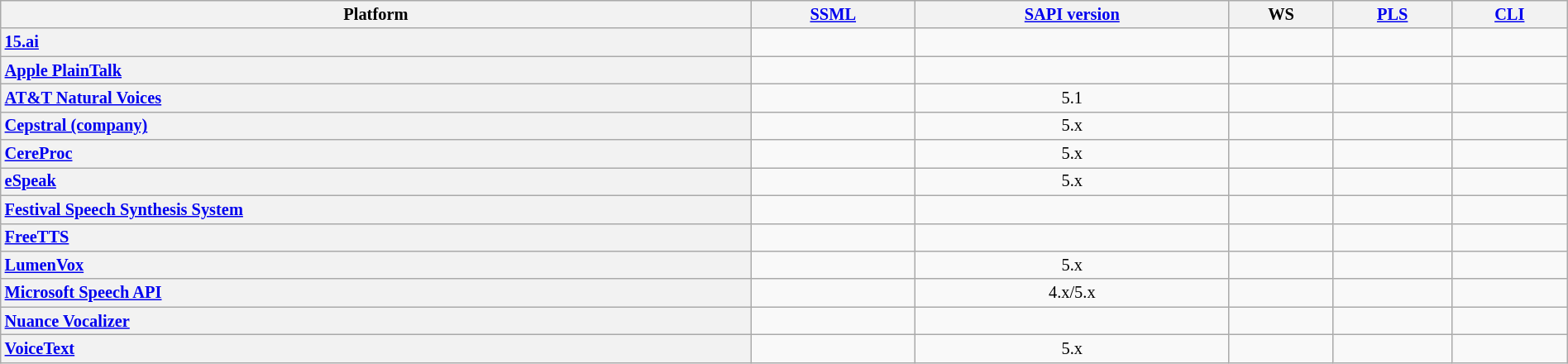<table class="wikitable sortable" style="font-size: 85%; text-align: center; width: 100%;">
<tr>
<th>Platform</th>
<th><a href='#'>SSML</a></th>
<th><a href='#'>SAPI version</a></th>
<th>WS</th>
<th><a href='#'>PLS</a></th>
<th><a href='#'>CLI</a></th>
</tr>
<tr>
<th style="text-align:left;"><a href='#'>15.ai</a></th>
<td></td>
<td></td>
<td></td>
<td></td>
<td></td>
</tr>
<tr>
<th style="text-align:left;"><a href='#'>Apple PlainTalk</a></th>
<td></td>
<td></td>
<td></td>
<td></td>
<td></td>
</tr>
<tr>
<th style="text-align:left;"><a href='#'>AT&T Natural Voices</a></th>
<td></td>
<td>5.1</td>
<td></td>
<td></td>
<td></td>
</tr>
<tr>
<th style="text-align:left;"><a href='#'>Cepstral (company)</a></th>
<td></td>
<td>5.x</td>
<td></td>
<td></td>
<td></td>
</tr>
<tr>
<th style="text-align:left;"><a href='#'>CereProc</a></th>
<td></td>
<td>5.x</td>
<td></td>
<td></td>
<td></td>
</tr>
<tr>
<th style="text-align:left;"><a href='#'>eSpeak</a></th>
<td></td>
<td>5.x</td>
<td></td>
<td></td>
<td></td>
</tr>
<tr>
<th style="text-align:left;"><a href='#'>Festival Speech Synthesis System</a></th>
<td></td>
<td></td>
<td></td>
<td></td>
<td></td>
</tr>
<tr>
<th style="text-align:left;"><a href='#'>FreeTTS</a></th>
<td></td>
<td></td>
<td></td>
<td></td>
<td></td>
</tr>
<tr>
<th style="text-align:left;"><a href='#'>LumenVox</a></th>
<td></td>
<td>5.x</td>
<td></td>
<td></td>
<td></td>
</tr>
<tr>
<th style="text-align:left;"><a href='#'>Microsoft Speech API</a></th>
<td></td>
<td>4.x/5.x</td>
<td></td>
<td></td>
<td></td>
</tr>
<tr>
<th style="text-align:left;"><a href='#'>Nuance Vocalizer</a></th>
<td></td>
<td></td>
<td></td>
<td></td>
<td></td>
</tr>
<tr>
<th style="text-align:left;"><a href='#'>VoiceText</a></th>
<td></td>
<td>5.x</td>
<td></td>
<td></td>
<td></td>
</tr>
</table>
